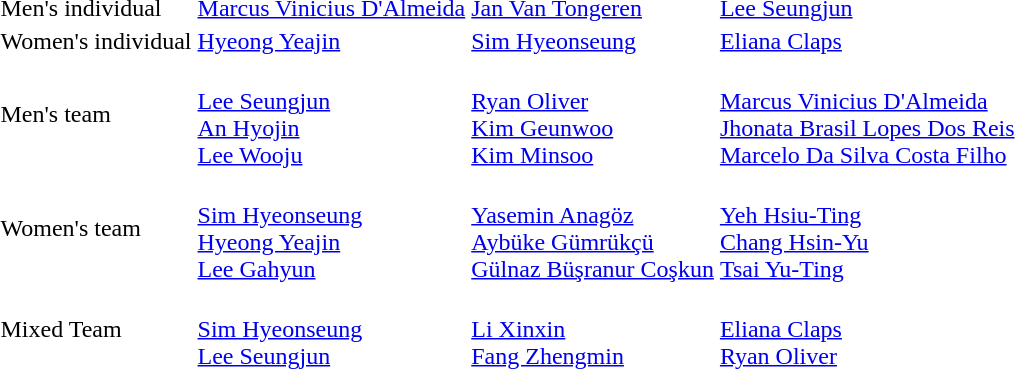<table>
<tr>
<td>Men's individual</td>
<td><a href='#'>Marcus Vinicius D'Almeida</a><br></td>
<td><a href='#'>Jan Van Tongeren</a><br></td>
<td><a href='#'>Lee Seungjun</a><br></td>
</tr>
<tr>
<td>Women's individual</td>
<td><a href='#'>Hyeong Yeajin</a><br></td>
<td><a href='#'>Sim Hyeonseung</a><br></td>
<td><a href='#'>Eliana Claps</a><br></td>
</tr>
<tr>
<td>Men's team</td>
<td><br><a href='#'>Lee Seungjun</a><br><a href='#'>An Hyojin</a><br><a href='#'>Lee Wooju</a></td>
<td><br><a href='#'>Ryan Oliver</a><br><a href='#'>Kim Geunwoo</a><br><a href='#'>Kim Minsoo</a></td>
<td><br><a href='#'>Marcus Vinicius D'Almeida</a><br><a href='#'>Jhonata Brasil Lopes Dos Reis</a><br><a href='#'>Marcelo Da Silva Costa Filho</a></td>
</tr>
<tr>
<td>Women's team</td>
<td><br><a href='#'>Sim Hyeonseung</a><br><a href='#'>Hyeong Yeajin</a><br><a href='#'>Lee Gahyun</a></td>
<td><br><a href='#'>Yasemin Anagöz</a><br><a href='#'>Aybüke Gümrükçü</a><br><a href='#'>Gülnaz Büşranur Coşkun</a></td>
<td><br><a href='#'>Yeh Hsiu-Ting</a><br><a href='#'>Chang Hsin-Yu</a><br><a href='#'>Tsai Yu-Ting</a></td>
</tr>
<tr>
<td>Mixed Team</td>
<td><br><a href='#'>Sim Hyeonseung</a><br><a href='#'>Lee Seungjun</a></td>
<td><br><a href='#'>Li Xinxin</a><br><a href='#'>Fang Zhengmin</a></td>
<td><br><a href='#'>Eliana Claps</a><br><a href='#'>Ryan Oliver</a></td>
</tr>
</table>
